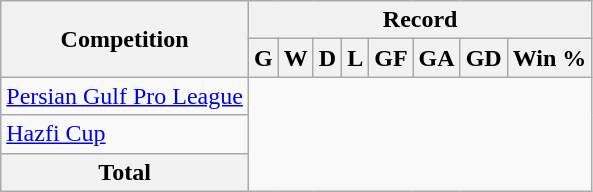<table class="wikitable" style="text-align: center">
<tr>
<th rowspan=2>Competition</th>
<th colspan=9>Record</th>
</tr>
<tr>
<th>G</th>
<th>W</th>
<th>D</th>
<th>L</th>
<th>GF</th>
<th>GA</th>
<th>GD</th>
<th>Win %</th>
</tr>
<tr>
<td style="text-align: left"><a href='#'>Persian Gulf Pro League</a><br></td>
</tr>
<tr>
<td style="text-align: left"><a href='#'>Hazfi Cup</a><br></td>
</tr>
<tr>
<th>Total<br></th>
</tr>
</table>
